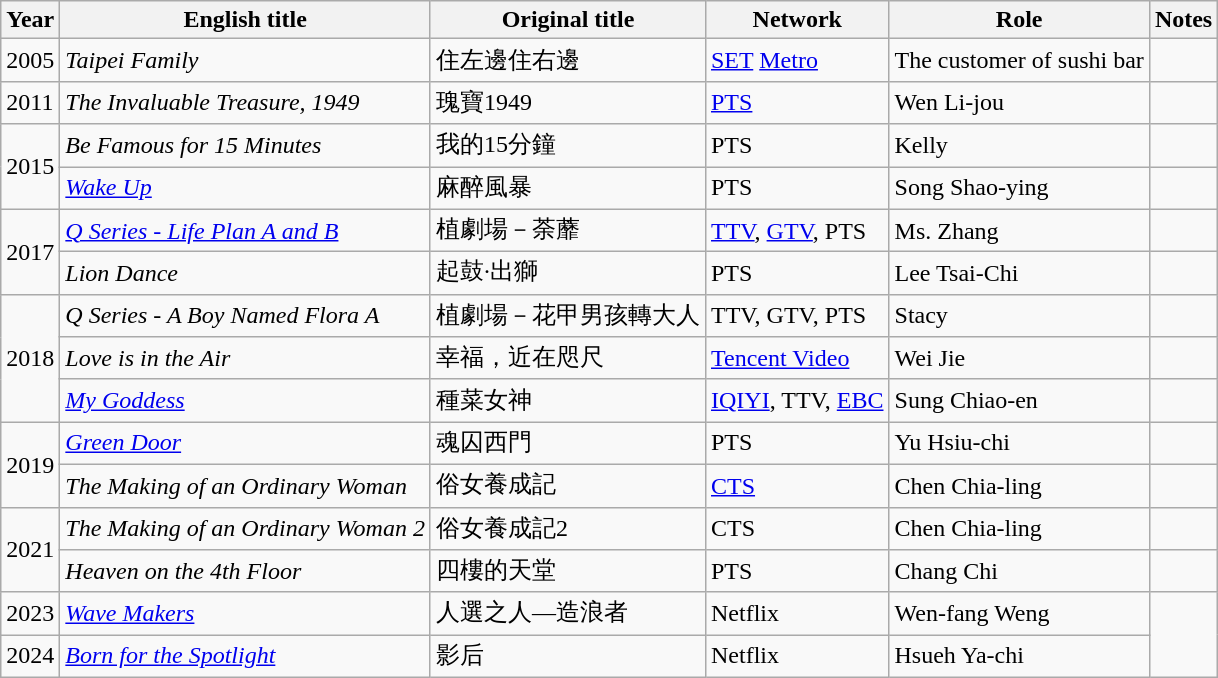<table class="wikitable sortable">
<tr>
<th>Year</th>
<th>English title</th>
<th>Original title</th>
<th>Network</th>
<th>Role</th>
<th class="unsortable">Notes</th>
</tr>
<tr>
<td>2005</td>
<td><em>Taipei Family</em></td>
<td>住左邊住右邊</td>
<td><a href='#'>SET</a> <a href='#'>Metro</a></td>
<td>The customer of sushi bar</td>
<td></td>
</tr>
<tr>
<td>2011</td>
<td><em>The Invaluable Treasure, 1949</em></td>
<td>瑰寶1949</td>
<td><a href='#'>PTS</a></td>
<td>Wen Li-jou</td>
<td></td>
</tr>
<tr>
<td rowspan=2>2015</td>
<td><em>Be Famous for 15 Minutes</em></td>
<td>我的15分鐘</td>
<td>PTS</td>
<td>Kelly</td>
<td></td>
</tr>
<tr>
<td><em><a href='#'>Wake Up</a></em></td>
<td>麻醉風暴</td>
<td>PTS</td>
<td>Song Shao-ying</td>
<td></td>
</tr>
<tr>
<td rowspan=2>2017</td>
<td><em><a href='#'>Q Series - Life Plan A and B</a></em></td>
<td>植劇場－荼蘼</td>
<td><a href='#'>TTV</a>, <a href='#'>GTV</a>, PTS</td>
<td>Ms. Zhang</td>
<td></td>
</tr>
<tr>
<td><em>Lion Dance</em></td>
<td>起鼓·出獅</td>
<td>PTS</td>
<td>Lee Tsai-Chi</td>
<td></td>
</tr>
<tr>
<td rowspan=3>2018</td>
<td><em>Q Series - A Boy Named Flora A</em></td>
<td>植劇場－花甲男孩轉大人</td>
<td>TTV, GTV, PTS</td>
<td>Stacy</td>
<td></td>
</tr>
<tr>
<td><em>Love is in the Air</em></td>
<td>幸福，近在咫尺</td>
<td><a href='#'>Tencent Video</a></td>
<td>Wei Jie</td>
<td></td>
</tr>
<tr>
<td><em><a href='#'>My Goddess</a></em></td>
<td>種菜女神</td>
<td><a href='#'>IQIYI</a>, TTV, <a href='#'>EBC</a></td>
<td>Sung Chiao-en</td>
<td></td>
</tr>
<tr>
<td rowspan=2>2019</td>
<td><em><a href='#'>Green Door</a></em></td>
<td>魂囚西門</td>
<td>PTS</td>
<td>Yu Hsiu-chi</td>
<td></td>
</tr>
<tr>
<td><em>The Making of an Ordinary Woman</em></td>
<td>俗女養成記</td>
<td><a href='#'>CTS</a></td>
<td>Chen Chia-ling</td>
<td></td>
</tr>
<tr>
<td rowspan=2>2021</td>
<td><em>The Making of an Ordinary Woman 2</em></td>
<td>俗女養成記2</td>
<td>CTS</td>
<td>Chen Chia-ling</td>
<td></td>
</tr>
<tr>
<td><em>Heaven on the 4th Floor</em></td>
<td>四樓的天堂</td>
<td>PTS</td>
<td>Chang Chi</td>
<td></td>
</tr>
<tr>
<td>2023</td>
<td><em><a href='#'>Wave Makers</a></em></td>
<td>人選之人—造浪者</td>
<td>Netflix</td>
<td>Wen-fang Weng</td>
</tr>
<tr>
<td>2024</td>
<td><em><a href='#'>Born for the Spotlight</a></em></td>
<td>影后</td>
<td>Netflix</td>
<td>Hsueh Ya-chi</td>
</tr>
</table>
